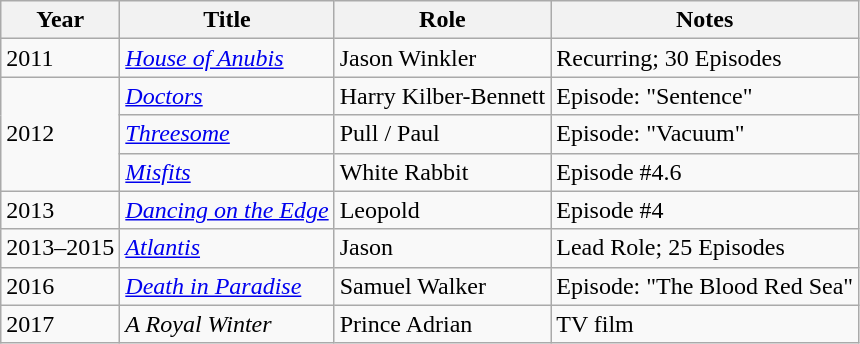<table class="wikitable sortable">
<tr>
<th>Year</th>
<th>Title</th>
<th>Role</th>
<th class="unsortable">Notes</th>
</tr>
<tr>
<td>2011</td>
<td><em><a href='#'>House of Anubis</a></em></td>
<td>Jason Winkler</td>
<td>Recurring; 30 Episodes</td>
</tr>
<tr>
<td rowspan="3">2012</td>
<td><em><a href='#'>Doctors</a></em></td>
<td>Harry Kilber-Bennett</td>
<td>Episode: "Sentence"</td>
</tr>
<tr>
<td><em><a href='#'>Threesome</a></em></td>
<td>Pull / Paul</td>
<td>Episode: "Vacuum"</td>
</tr>
<tr>
<td><em><a href='#'>Misfits</a></em></td>
<td>White Rabbit</td>
<td>Episode #4.6</td>
</tr>
<tr>
<td>2013</td>
<td><em><a href='#'>Dancing on the Edge</a></em></td>
<td>Leopold</td>
<td>Episode #4</td>
</tr>
<tr>
<td>2013–2015</td>
<td><em><a href='#'>Atlantis</a></em></td>
<td>Jason</td>
<td>Lead Role; 25 Episodes</td>
</tr>
<tr>
<td>2016</td>
<td><em><a href='#'>Death in Paradise</a></em></td>
<td>Samuel Walker</td>
<td>Episode: "The Blood Red Sea"</td>
</tr>
<tr>
<td>2017</td>
<td><em>A Royal Winter</em></td>
<td>Prince Adrian</td>
<td>TV film</td>
</tr>
</table>
